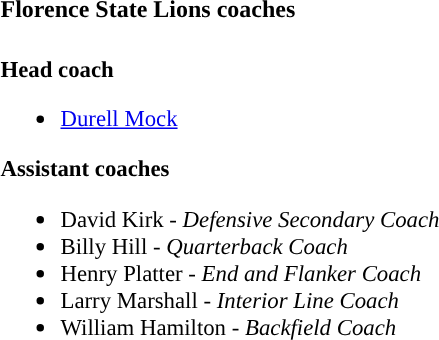<table class="toccolours" style="text-align: left;">
<tr>
<td colspan="9"><strong>Florence State Lions coaches</strong></td>
</tr>
<tr>
<td style="font-size: 95%;" valign="top"><br><strong>Head coach</strong><ul><li><a href='#'>Durell Mock</a></li></ul><strong>Assistant coaches</strong><ul><li>David Kirk - <em>Defensive Secondary Coach</em></li><li>Billy Hill - <em>Quarterback Coach</em></li><li>Henry Platter - <em>End and Flanker Coach</em></li><li>Larry Marshall - <em>Interior Line Coach</em></li><li>William Hamilton - <em>Backfield Coach</em></li></ul></td>
</tr>
</table>
